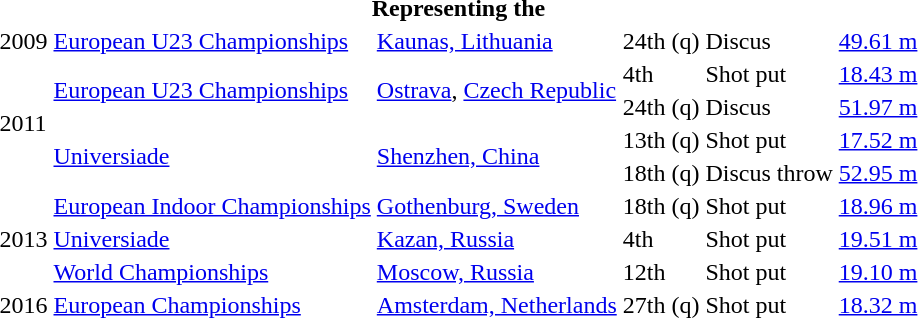<table>
<tr>
<th colspan="6">Representing the </th>
</tr>
<tr>
<td>2009</td>
<td><a href='#'>European U23 Championships</a></td>
<td><a href='#'>Kaunas, Lithuania</a></td>
<td>24th (q)</td>
<td>Discus</td>
<td><a href='#'>49.61 m</a></td>
</tr>
<tr>
<td rowspan=4>2011</td>
<td rowspan=2><a href='#'>European U23 Championships</a></td>
<td rowspan=2><a href='#'>Ostrava</a>, <a href='#'>Czech Republic</a></td>
<td>4th</td>
<td>Shot put</td>
<td><a href='#'>18.43 m</a></td>
</tr>
<tr>
<td>24th (q)</td>
<td>Discus</td>
<td><a href='#'>51.97 m</a></td>
</tr>
<tr>
<td rowspan=2><a href='#'>Universiade</a></td>
<td rowspan=2><a href='#'>Shenzhen, China</a></td>
<td>13th (q)</td>
<td>Shot put</td>
<td><a href='#'>17.52 m</a></td>
</tr>
<tr>
<td>18th (q)</td>
<td>Discus throw</td>
<td><a href='#'>52.95 m</a></td>
</tr>
<tr>
<td rowspan=3>2013</td>
<td><a href='#'>European Indoor Championships</a></td>
<td><a href='#'>Gothenburg, Sweden</a></td>
<td>18th (q)</td>
<td>Shot put</td>
<td><a href='#'>18.96 m</a></td>
</tr>
<tr>
<td><a href='#'>Universiade</a></td>
<td><a href='#'>Kazan, Russia</a></td>
<td>4th</td>
<td>Shot put</td>
<td><a href='#'>19.51 m</a></td>
</tr>
<tr>
<td><a href='#'>World Championships</a></td>
<td><a href='#'>Moscow, Russia</a></td>
<td>12th</td>
<td>Shot put</td>
<td><a href='#'>19.10 m</a></td>
</tr>
<tr>
<td>2016</td>
<td><a href='#'>European Championships</a></td>
<td><a href='#'>Amsterdam, Netherlands</a></td>
<td>27th (q)</td>
<td>Shot put</td>
<td><a href='#'>18.32 m</a></td>
</tr>
</table>
